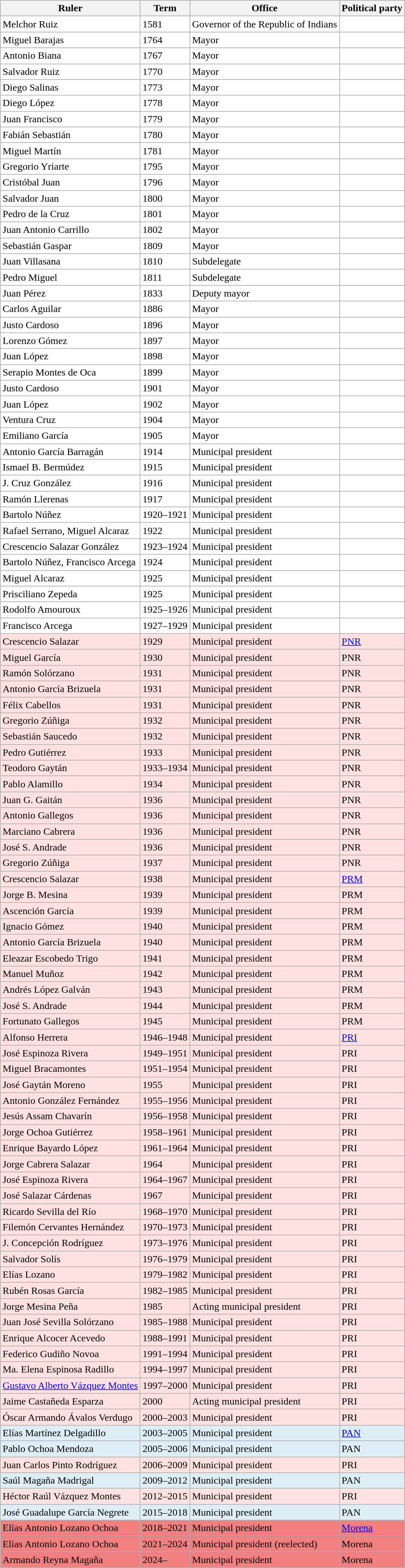<table class="wikitable">
<tr>
<th>Ruler</th>
<th>Term</th>
<th>Office</th>
<th>Political party</th>
</tr>
<tr style="background:#ffffff">
<td>Melchor Ruiz</td>
<td>1581</td>
<td>Governor of the Republic of Indians</td>
<td></td>
</tr>
<tr style="background:#ffffff">
<td>Miguel Barajas</td>
<td>1764</td>
<td>Mayor</td>
<td></td>
</tr>
<tr style="background:#ffffff">
<td>Antonio Biana</td>
<td>1767</td>
<td>Mayor</td>
<td></td>
</tr>
<tr style="background:#ffffff">
<td>Salvador Ruiz</td>
<td>1770</td>
<td>Mayor</td>
<td></td>
</tr>
<tr style="background:#ffffff">
<td>Diego Salinas</td>
<td>1773</td>
<td>Mayor</td>
<td></td>
</tr>
<tr style="background:#ffffff">
<td>Diego López</td>
<td>1778</td>
<td>Mayor</td>
<td></td>
</tr>
<tr style="background:#ffffff">
<td>Juan Francisco</td>
<td>1779</td>
<td>Mayor</td>
<td></td>
</tr>
<tr style="background:#ffffff">
<td>Fabián Sebastián</td>
<td>1780</td>
<td>Mayor</td>
<td></td>
</tr>
<tr style="background:#ffffff">
<td>Miguel Martín</td>
<td>1781</td>
<td>Mayor</td>
<td></td>
</tr>
<tr style="background:#ffffff">
<td>Gregorio Yriarte</td>
<td>1795</td>
<td>Mayor</td>
<td></td>
</tr>
<tr style="background:#ffffff">
<td>Cristóbal Juan</td>
<td>1796</td>
<td>Mayor</td>
<td></td>
</tr>
<tr style="background:#ffffff">
<td>Salvador Juan</td>
<td>1800</td>
<td>Mayor</td>
<td></td>
</tr>
<tr style="background:#ffffff">
<td>Pedro de la Cruz</td>
<td>1801</td>
<td>Mayor</td>
<td></td>
</tr>
<tr style="background:#ffffff">
<td>Juan Antonio Carrillo</td>
<td>1802</td>
<td>Mayor</td>
<td></td>
</tr>
<tr style="background:#ffffff">
<td>Sebastián Gaspar</td>
<td>1809</td>
<td>Mayor</td>
<td></td>
</tr>
<tr style="background:#ffffff">
<td>Juan Villasana</td>
<td>1810</td>
<td>Subdelegate</td>
<td></td>
</tr>
<tr style="background:#ffffff">
<td>Pedro Miguel</td>
<td>1811</td>
<td>Subdelegate</td>
<td></td>
</tr>
<tr style="background:#ffffff">
<td>Juan Pérez</td>
<td>1833</td>
<td>Deputy mayor</td>
<td></td>
</tr>
<tr style="background:#ffffff">
<td>Carlos Aguilar</td>
<td>1886</td>
<td>Mayor</td>
<td></td>
</tr>
<tr style="background:#ffffff">
<td>Justo Cardoso</td>
<td>1896</td>
<td>Mayor</td>
<td></td>
</tr>
<tr style="background:#ffffff">
<td>Lorenzo Gómez</td>
<td>1897</td>
<td>Mayor</td>
<td></td>
</tr>
<tr style="background:#ffffff">
<td>Juan López</td>
<td>1898</td>
<td>Mayor</td>
<td></td>
</tr>
<tr style="background:#ffffff">
<td>Serapio Montes de Oca</td>
<td>1899</td>
<td>Mayor</td>
<td></td>
</tr>
<tr style="background:#ffffff">
<td>Justo Cardoso</td>
<td>1901</td>
<td>Mayor</td>
<td></td>
</tr>
<tr style="background:#ffffff">
<td>Juan López</td>
<td>1902</td>
<td>Mayor</td>
<td></td>
</tr>
<tr style="background:#ffffff">
<td>Ventura Cruz</td>
<td>1904</td>
<td>Mayor</td>
<td></td>
</tr>
<tr style="background:#ffffff">
<td>Emiliano García</td>
<td>1905</td>
<td>Mayor</td>
<td></td>
</tr>
<tr style="background:#ffffff">
<td>Antonio García Barragán</td>
<td>1914</td>
<td>Municipal president</td>
<td></td>
</tr>
<tr style="background:#ffffff">
<td>Ismael B. Bermúdez</td>
<td>1915</td>
<td>Municipal president</td>
<td></td>
</tr>
<tr style="background:#ffffff">
<td>J. Cruz González</td>
<td>1916</td>
<td>Municipal president</td>
<td></td>
</tr>
<tr style="background:#ffffff">
<td>Ramón Llerenas</td>
<td>1917</td>
<td>Municipal president</td>
<td></td>
</tr>
<tr style="background:#ffffff">
<td>Bartolo Núñez</td>
<td>1920–1921</td>
<td>Municipal president</td>
<td></td>
</tr>
<tr style="background:#ffffff">
<td>Rafael Serrano, Miguel Alcaraz</td>
<td>1922</td>
<td>Municipal president</td>
<td></td>
</tr>
<tr style="background:#ffffff">
<td>Crescencio Salazar González</td>
<td>1923–1924</td>
<td>Municipal president</td>
<td></td>
</tr>
<tr style="background:#ffffff">
<td>Bartolo Núñez, Francisco Arcega</td>
<td>1924</td>
<td>Municipal president</td>
<td></td>
</tr>
<tr style="background:#ffffff">
<td>Miguel Alcaraz</td>
<td>1925</td>
<td>Municipal president</td>
<td></td>
</tr>
<tr style="background:#ffffff">
<td>Prisciliano Zepeda</td>
<td>1925</td>
<td>Municipal president</td>
<td></td>
</tr>
<tr style="background:#ffffff">
<td>Rodolfo Amouroux</td>
<td>1925–1926</td>
<td>Municipal president</td>
<td></td>
</tr>
<tr style="background:#ffffff">
<td>Francisco Arcega</td>
<td>1927–1929</td>
<td>Municipal president</td>
<td></td>
</tr>
<tr style="background:#ffe1e1">
<td>Crescencio Salazar</td>
<td>1929</td>
<td>Municipal president</td>
<td><a href='#'>PNR</a> </td>
</tr>
<tr style="background:#ffe1e1">
<td>Miguel García</td>
<td>1930</td>
<td>Municipal president</td>
<td>PNR </td>
</tr>
<tr style="background:#ffe1e1">
<td>Ramón Solórzano</td>
<td>1931</td>
<td>Municipal president</td>
<td>PNR </td>
</tr>
<tr style="background:#ffe1e1">
<td>Antonio García Brizuela</td>
<td>1931</td>
<td>Municipal president</td>
<td>PNR </td>
</tr>
<tr style="background:#ffe1e1">
<td>Félix Cabellos</td>
<td>1931</td>
<td>Municipal president</td>
<td>PNR </td>
</tr>
<tr style="background:#ffe1e1">
<td>Gregorio Zúñiga</td>
<td>1932</td>
<td>Municipal president</td>
<td>PNR </td>
</tr>
<tr style="background:#ffe1e1">
<td>Sebastián Saucedo</td>
<td>1932</td>
<td>Municipal president</td>
<td>PNR </td>
</tr>
<tr style="background:#ffe1e1">
<td>Pedro Gutiérrez</td>
<td>1933</td>
<td>Municipal president</td>
<td>PNR </td>
</tr>
<tr style="background:#ffe1e1">
<td>Teodoro Gaytán</td>
<td>1933–1934</td>
<td>Municipal president</td>
<td>PNR </td>
</tr>
<tr style="background:#ffe1e1">
<td>Pablo Alamillo</td>
<td>1934</td>
<td>Municipal president</td>
<td>PNR </td>
</tr>
<tr style="background:#ffe1e1">
<td>Juan G. Gaitán</td>
<td>1936</td>
<td>Municipal president</td>
<td>PNR </td>
</tr>
<tr style="background:#ffe1e1">
<td>Antonio Gallegos</td>
<td>1936</td>
<td>Municipal president</td>
<td>PNR </td>
</tr>
<tr style="background:#ffe1e1">
<td>Marciano Cabrera</td>
<td>1936</td>
<td>Municipal president</td>
<td>PNR </td>
</tr>
<tr style="background:#ffe1e1">
<td>José S. Andrade</td>
<td>1936</td>
<td>Municipal president</td>
<td>PNR </td>
</tr>
<tr style="background:#ffe1e1">
<td>Gregorio Zúñiga</td>
<td>1937</td>
<td>Municipal president</td>
<td>PNR </td>
</tr>
<tr style="background:#ffe1e1">
<td>Crescencio Salazar</td>
<td>1938</td>
<td>Municipal president</td>
<td><a href='#'>PRM</a> </td>
</tr>
<tr style="background:#ffe1e1">
<td>Jorge B. Mesina</td>
<td>1939</td>
<td>Municipal president</td>
<td>PRM </td>
</tr>
<tr style="background:#ffe1e1">
<td>Ascención García</td>
<td>1939</td>
<td>Municipal president</td>
<td>PRM </td>
</tr>
<tr style="background:#ffe1e1">
<td>Ignacio Gómez</td>
<td>1940</td>
<td>Municipal president</td>
<td>PRM </td>
</tr>
<tr style="background:#ffe1e1">
<td>Antonio García Brizuela</td>
<td>1940</td>
<td>Municipal president</td>
<td>PRM </td>
</tr>
<tr style="background:#ffe1e1">
<td>Eleazar Escobedo Trigo</td>
<td>1941</td>
<td>Municipal president</td>
<td>PRM </td>
</tr>
<tr style="background:#ffe1e1">
<td>Manuel Muñoz</td>
<td>1942</td>
<td>Municipal president</td>
<td>PRM </td>
</tr>
<tr style="background:#ffe1e1">
<td>Andrés López Galván</td>
<td>1943</td>
<td>Municipal president</td>
<td>PRM </td>
</tr>
<tr style="background:#ffe1e1">
<td>José S. Andrade</td>
<td>1944</td>
<td>Municipal president</td>
<td>PRM </td>
</tr>
<tr style="background:#ffe1e1">
<td>Fortunato Gallegos</td>
<td>1945</td>
<td>Municipal president</td>
<td>PRM </td>
</tr>
<tr style="background:#ffe1e1">
<td>Alfonso Herrera</td>
<td>1946–1948</td>
<td>Municipal president</td>
<td><a href='#'>PRI</a> </td>
</tr>
<tr style="background:#ffe1e1">
<td>José Espinoza Rivera</td>
<td>1949–1951</td>
<td>Municipal president</td>
<td>PRI </td>
</tr>
<tr style="background:#ffe1e1">
<td>Miguel Bracamontes</td>
<td>1951–1954</td>
<td>Municipal president</td>
<td>PRI </td>
</tr>
<tr style="background:#ffe1e1">
<td>José Gaytán Moreno</td>
<td>1955</td>
<td>Municipal president</td>
<td>PRI </td>
</tr>
<tr style="background:#ffe1e1">
<td>Antonio González Fernández</td>
<td>1955–1956</td>
<td>Municipal president</td>
<td>PRI </td>
</tr>
<tr style="background:#ffe1e1">
<td>Jesús Assam Chavarín</td>
<td>1956–1958</td>
<td>Municipal president</td>
<td>PRI </td>
</tr>
<tr style="background:#ffe1e1">
<td>Jorge Ochoa Gutiérrez</td>
<td>1958–1961</td>
<td>Municipal president</td>
<td>PRI </td>
</tr>
<tr style="background:#ffe1e1">
<td>Enrique Bayardo López</td>
<td>1961–1964</td>
<td>Municipal president</td>
<td>PRI </td>
</tr>
<tr style="background:#ffe1e1">
<td>Jorge Cabrera Salazar</td>
<td>1964</td>
<td>Municipal president</td>
<td>PRI </td>
</tr>
<tr style="background:#ffe1e1">
<td>José Espinoza Rivera</td>
<td>1964–1967</td>
<td>Municipal president</td>
<td>PRI </td>
</tr>
<tr style="background:#ffe1e1">
<td>José Salazar Cárdenas</td>
<td>1967</td>
<td>Municipal president</td>
<td>PRI </td>
</tr>
<tr style="background:#ffe1e1">
<td>Ricardo Sevilla del Río</td>
<td>1968–1970</td>
<td>Municipal president</td>
<td>PRI </td>
</tr>
<tr style="background:#ffe1e1">
<td>Filemón Cervantes Hernández</td>
<td>1970–1973</td>
<td>Municipal president</td>
<td>PRI </td>
</tr>
<tr style="background:#ffe1e1">
<td>J. Concepción Rodríguez</td>
<td>1973–1976</td>
<td>Municipal president</td>
<td>PRI </td>
</tr>
<tr style="background:#ffe1e1">
<td>Salvador Solís</td>
<td>1976–1979</td>
<td>Municipal president</td>
<td>PRI </td>
</tr>
<tr style="background:#ffe1e1">
<td>Elías Lozano</td>
<td>1979–1982</td>
<td>Municipal president</td>
<td>PRI </td>
</tr>
<tr style="background:#ffe1e1">
<td>Rubén Rosas García</td>
<td>1982–1985</td>
<td>Municipal president</td>
<td>PRI </td>
</tr>
<tr style="background:#ffe1e1">
<td>Jorge Mesina Peña</td>
<td>1985</td>
<td>Acting municipal president</td>
<td>PRI </td>
</tr>
<tr style="background:#ffe1e1">
<td>Juan José Sevilla Solórzano</td>
<td>1985–1988</td>
<td>Municipal president</td>
<td>PRI </td>
</tr>
<tr style="background:#ffe1e1">
<td>Enrique Alcocer Acevedo</td>
<td>1988–1991</td>
<td>Municipal president</td>
<td>PRI </td>
</tr>
<tr style="background:#ffe1e1">
<td>Federico Gudiño Novoa</td>
<td>1991–1994</td>
<td>Municipal president</td>
<td>PRI </td>
</tr>
<tr style="background:#ffe1e1">
<td>Ma. Elena Espinosa Radillo</td>
<td>1994–1997</td>
<td>Municipal president</td>
<td>PRI </td>
</tr>
<tr style="background:#ffe1e1">
<td><a href='#'>Gustavo Alberto Vázquez Montes</a></td>
<td>1997–2000</td>
<td>Municipal president</td>
<td>PRI </td>
</tr>
<tr style="background:#ffe1e1">
<td>Jaime Castañeda Esparza</td>
<td>2000</td>
<td>Acting municipal president</td>
<td>PRI </td>
</tr>
<tr style="background:#ffe1e1">
<td>Óscar Armando Ávalos Verdugo</td>
<td>2000–2003</td>
<td>Municipal president</td>
<td>PRI </td>
</tr>
<tr style="background:#ddeef6">
<td>Elías Martínez Delgadillo</td>
<td>2003–2005</td>
<td>Municipal president</td>
<td><a href='#'>PAN</a> </td>
</tr>
<tr style="background:#ddeef6">
<td>Pablo Ochoa Mendoza</td>
<td>2005–2006</td>
<td>Municipal president</td>
<td>PAN </td>
</tr>
<tr style="background:#ffe1e1">
<td>Juan Carlos Pinto Rodríguez</td>
<td>2006–2009</td>
<td>Municipal president</td>
<td>PRI </td>
</tr>
<tr style="background:#ddeef6">
<td>Saúl Magaña Madrigal</td>
<td>2009–2012</td>
<td>Municipal president</td>
<td>PAN </td>
</tr>
<tr style="background:#ffe1e1">
<td>Héctor Raúl Vázquez Montes</td>
<td>2012–2015</td>
<td>Municipal president</td>
<td>PRI </td>
</tr>
<tr style="background:#ddeef6">
<td>José Guadalupe García Negrete</td>
<td>2015–2018</td>
<td>Municipal president</td>
<td>PAN </td>
</tr>
<tr style="background:#f08080">
<td>Elías Antonio Lozano Ochoa</td>
<td>2018–2021</td>
<td>Municipal president</td>
<td><a href='#'>Morena</a> </td>
</tr>
<tr style="background:#f08080">
<td>Elías Antonio Lozano Ochoa</td>
<td>2021–2024</td>
<td>Municipal president (reelected)</td>
<td>Morena </td>
</tr>
<tr style="background:#f08080">
<td>Armando Reyna Magaña</td>
<td>2024–</td>
<td>Municipal president</td>
<td>Morena </td>
</tr>
</table>
